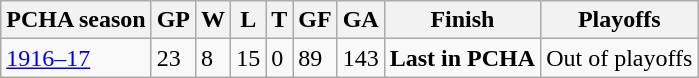<table class="wikitable">
<tr>
<th>PCHA season</th>
<th>GP</th>
<th>W</th>
<th>L</th>
<th>T</th>
<th>GF</th>
<th>GA</th>
<th>Finish</th>
<th>Playoffs</th>
</tr>
<tr>
<td><a href='#'>1916–17</a></td>
<td>23</td>
<td>8</td>
<td>15</td>
<td>0</td>
<td>89</td>
<td>143</td>
<td><strong>Last in PCHA</strong></td>
<td>Out of playoffs</td>
</tr>
</table>
